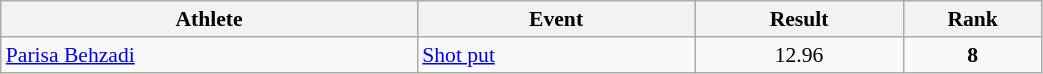<table class="wikitable" width="55%" style="text-align:center; font-size:90%">
<tr>
<th width="30%">Athlete</th>
<th width="20%">Event</th>
<th width="15%">Result</th>
<th width="10%">Rank</th>
</tr>
<tr>
<td align="left"><a href='#'>Parisa Behzadi</a></td>
<td align="left"><a href='#'>Shot put</a></td>
<td>12.96</td>
<td><strong>8</strong></td>
</tr>
</table>
